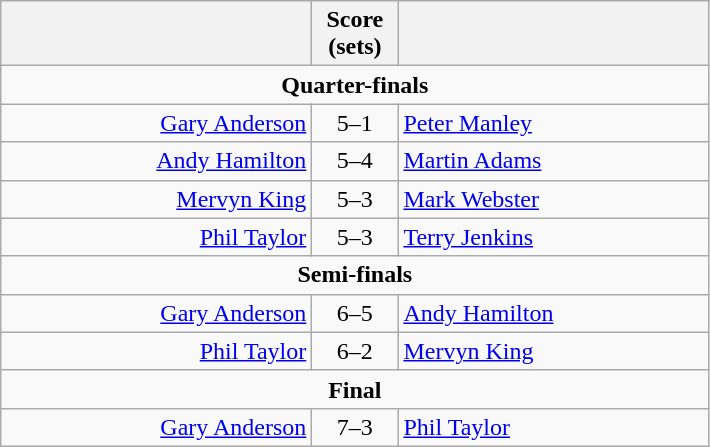<table class=wikitable style="text-align:center">
<tr>
<th width=200></th>
<th width=50>Score (sets)</th>
<th width=200></th>
</tr>
<tr align=center>
<td colspan="3"><strong>Quarter-finals</strong></td>
</tr>
<tr align=left>
<td align=right><a href='#'>Gary Anderson</a> </td>
<td align=center>5–1</td>
<td> <a href='#'>Peter Manley</a></td>
</tr>
<tr align=left>
<td align=right><a href='#'>Andy Hamilton</a> </td>
<td align=center>5–4</td>
<td> <a href='#'>Martin Adams</a></td>
</tr>
<tr align=left>
<td align=right><a href='#'>Mervyn King</a> </td>
<td align=center>5–3</td>
<td> <a href='#'>Mark Webster</a></td>
</tr>
<tr align=left>
<td align=right><a href='#'>Phil Taylor</a> </td>
<td align=center>5–3</td>
<td> <a href='#'>Terry Jenkins</a></td>
</tr>
<tr align=center>
<td colspan="3"><strong>Semi-finals</strong></td>
</tr>
<tr align=left>
<td align=right><a href='#'>Gary Anderson</a> </td>
<td align=center>6–5</td>
<td> <a href='#'>Andy Hamilton</a></td>
</tr>
<tr align=left>
<td align=right><a href='#'>Phil Taylor</a> </td>
<td align=center>6–2</td>
<td> <a href='#'>Mervyn King</a></td>
</tr>
<tr align=center>
<td colspan="3"><strong>Final</strong></td>
</tr>
<tr align=left>
<td align=right><a href='#'>Gary Anderson</a> </td>
<td align=center>7–3</td>
<td> <a href='#'>Phil Taylor</a></td>
</tr>
</table>
